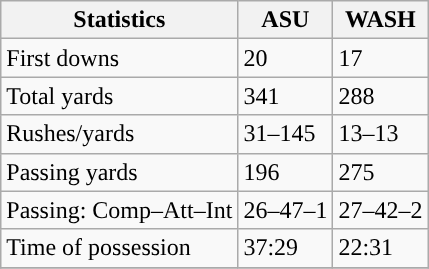<table class="wikitable" style="float: left;">
<tr>
<th>Statistics</th>
<th>ASU</th>
<th>WASH</th>
</tr>
<tr>
<td>First downs</td>
<td>20</td>
<td>17</td>
</tr>
<tr>
<td>Total yards</td>
<td>341</td>
<td>288</td>
</tr>
<tr>
<td>Rushes/yards</td>
<td>31–145</td>
<td>13–13</td>
</tr>
<tr>
<td>Passing yards</td>
<td>196</td>
<td>275</td>
</tr>
<tr>
<td>Passing: Comp–Att–Int</td>
<td>26–47–1</td>
<td>27–42–2</td>
</tr>
<tr>
<td>Time of possession</td>
<td>37:29</td>
<td>22:31</td>
</tr>
<tr>
</tr>
</table>
